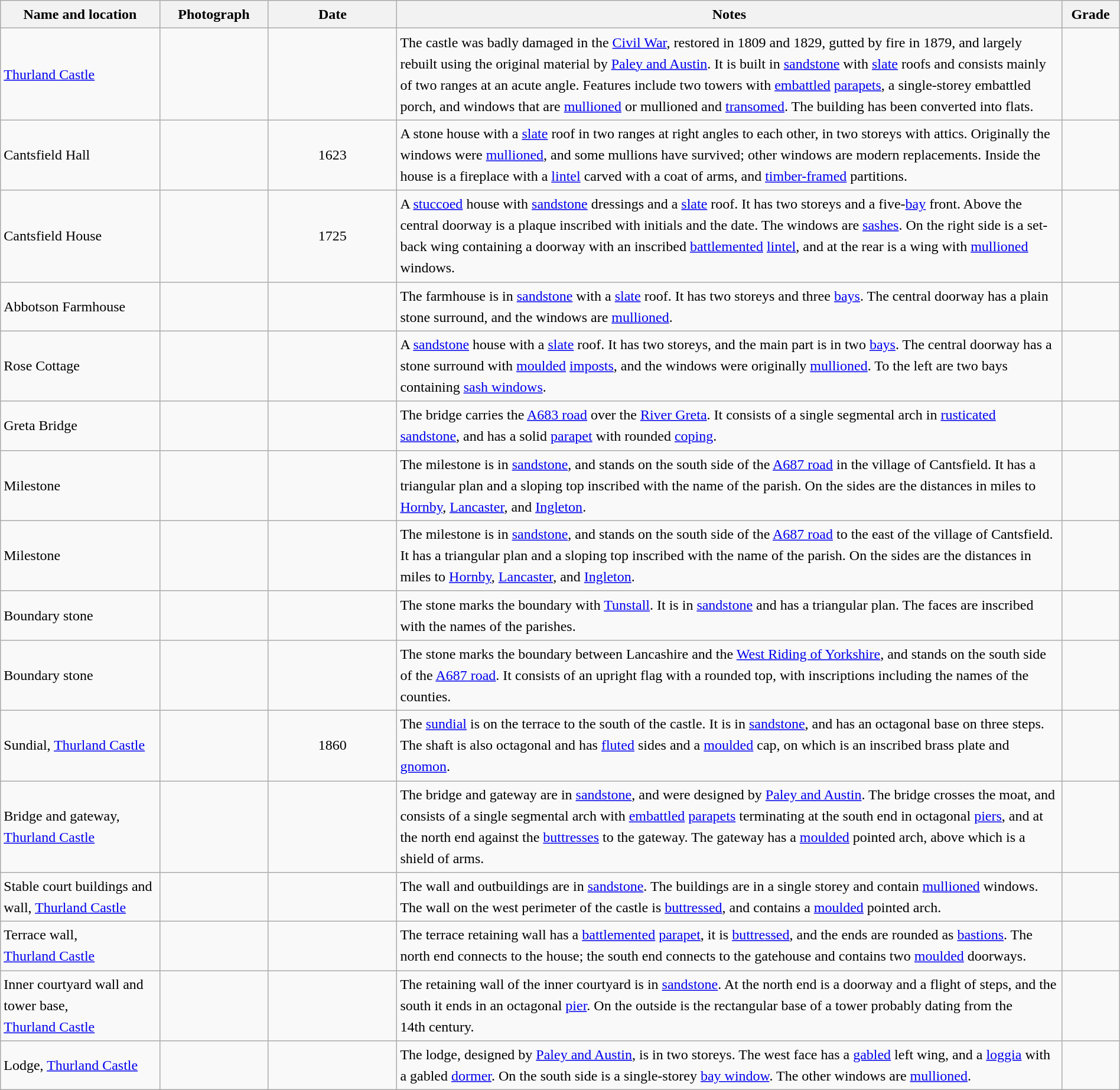<table class="wikitable sortable plainrowheaders" style="width:100%;border:0px;text-align:left;line-height:150%;">
<tr>
<th scope="col"  style="width:150px">Name and location</th>
<th scope="col"  style="width:100px" class="unsortable">Photograph</th>
<th scope="col"  style="width:120px">Date</th>
<th scope="col"  style="width:650px" class="unsortable">Notes</th>
<th scope="col"  style="width:50px">Grade</th>
</tr>
<tr>
<td><a href='#'>Thurland Castle</a><br><small></small></td>
<td></td>
<td align="center"></td>
<td>The castle was badly damaged in the <a href='#'>Civil War</a>, restored in 1809 and 1829, gutted by fire in 1879, and largely rebuilt using the original material by <a href='#'>Paley and Austin</a>.  It is built in <a href='#'>sandstone</a> with <a href='#'>slate</a> roofs and consists mainly of two ranges at an acute angle.  Features include two towers with <a href='#'>embattled</a> <a href='#'>parapets</a>, a single-storey embattled porch, and windows that are <a href='#'>mullioned</a> or mullioned and <a href='#'>transomed</a>.  The building has been converted into flats.</td>
<td align="center" ></td>
</tr>
<tr>
<td>Cantsfield Hall<br><small></small></td>
<td></td>
<td align="center">1623</td>
<td>A stone house with a <a href='#'>slate</a> roof in two ranges at right angles to each other, in two storeys with attics.  Originally the windows were <a href='#'>mullioned</a>, and some mullions have survived; other windows are modern replacements.  Inside the house is a fireplace with a <a href='#'>lintel</a> carved with a coat of arms, and <a href='#'>timber-framed</a> partitions.</td>
<td align="center" ></td>
</tr>
<tr>
<td>Cantsfield House<br><small></small></td>
<td></td>
<td align="center">1725</td>
<td>A <a href='#'>stuccoed</a> house with <a href='#'>sandstone</a> dressings and a <a href='#'>slate</a> roof.  It has two storeys and a five-<a href='#'>bay</a> front.  Above the central doorway is a plaque inscribed with initials and the date.  The windows are <a href='#'>sashes</a>.  On the right side is a set-back wing containing a doorway with an inscribed <a href='#'>battlemented</a> <a href='#'>lintel</a>, and at the rear is a wing with <a href='#'>mullioned</a> windows.</td>
<td align="center" ></td>
</tr>
<tr>
<td>Abbotson Farmhouse<br><small></small></td>
<td></td>
<td align="center"></td>
<td>The farmhouse is in <a href='#'>sandstone</a> with a <a href='#'>slate</a> roof.  It has two storeys and three <a href='#'>bays</a>.  The central doorway has a plain stone surround, and the windows are <a href='#'>mullioned</a>.</td>
<td align="center" ></td>
</tr>
<tr>
<td>Rose Cottage<br><small></small></td>
<td></td>
<td align="center"></td>
<td>A <a href='#'>sandstone</a> house with a <a href='#'>slate</a> roof.  It has two storeys, and the main part is in two <a href='#'>bays</a>.  The central doorway has a stone surround with <a href='#'>moulded</a> <a href='#'>imposts</a>, and the windows were originally <a href='#'>mullioned</a>.  To the left are two bays containing <a href='#'>sash windows</a>.</td>
<td align="center" ></td>
</tr>
<tr>
<td>Greta Bridge<br><small></small></td>
<td></td>
<td align="center"></td>
<td>The bridge carries the <a href='#'>A683 road</a> over the <a href='#'>River Greta</a>.  It consists of a single segmental arch in <a href='#'>rusticated</a> <a href='#'>sandstone</a>, and has a solid <a href='#'>parapet</a> with rounded <a href='#'>coping</a>.</td>
<td align="center" ></td>
</tr>
<tr>
<td>Milestone<br><small></small></td>
<td></td>
<td align="center"></td>
<td>The milestone is in <a href='#'>sandstone</a>, and stands on the south side of the <a href='#'>A687 road</a> in the village of Cantsfield.  It has a triangular plan and a sloping top inscribed with the name of the parish.  On the sides are the distances in miles to <a href='#'>Hornby</a>, <a href='#'>Lancaster</a>, and <a href='#'>Ingleton</a>.</td>
<td align="center" ></td>
</tr>
<tr>
<td>Milestone<br><small></small></td>
<td></td>
<td align="center"></td>
<td>The milestone is in <a href='#'>sandstone</a>, and stands on the south side of the <a href='#'>A687 road</a> to the east of the village of Cantsfield.  It has a triangular plan and a sloping top inscribed with the name of the parish.  On the sides are the distances in miles to <a href='#'>Hornby</a>, <a href='#'>Lancaster</a>, and <a href='#'>Ingleton</a>.</td>
<td align="center" ></td>
</tr>
<tr>
<td>Boundary stone<br><small></small></td>
<td></td>
<td align="center"></td>
<td>The stone marks the boundary with <a href='#'>Tunstall</a>.  It is in <a href='#'>sandstone</a> and has a triangular plan.  The faces are inscribed with the names of the parishes.</td>
<td align="center" ></td>
</tr>
<tr>
<td>Boundary stone<br><small></small></td>
<td></td>
<td align="center"></td>
<td>The stone marks the boundary between Lancashire and the <a href='#'>West Riding of Yorkshire</a>, and stands on the south side of the <a href='#'>A687 road</a>.  It consists of an upright flag with a rounded top, with inscriptions including the names of the counties.</td>
<td align="center" ></td>
</tr>
<tr>
<td>Sundial, <a href='#'>Thurland Castle</a><br><small></small></td>
<td></td>
<td align="center">1860</td>
<td>The <a href='#'>sundial</a> is on the terrace to the south of the castle.  It is in <a href='#'>sandstone</a>, and has an octagonal base on three steps.  The shaft is also octagonal and has <a href='#'>fluted</a> sides and a <a href='#'>moulded</a> cap, on which is an inscribed brass plate and <a href='#'>gnomon</a>.</td>
<td align="center" ></td>
</tr>
<tr>
<td>Bridge and gateway,<br><a href='#'>Thurland Castle</a><br><small></small></td>
<td></td>
<td align="center"></td>
<td>The bridge and gateway are in <a href='#'>sandstone</a>, and were designed by <a href='#'>Paley and Austin</a>.  The bridge crosses the moat, and consists of a single segmental arch with <a href='#'>embattled</a> <a href='#'>parapets</a> terminating at the south end in octagonal <a href='#'>piers</a>, and at the north end against the <a href='#'>buttresses</a> to the gateway.  The gateway has a <a href='#'>moulded</a> pointed arch, above which is a shield of arms.</td>
<td align="center" ></td>
</tr>
<tr>
<td>Stable court buildings and wall, <a href='#'>Thurland Castle</a><br><small></small></td>
<td></td>
<td align="center"></td>
<td>The wall and outbuildings are in <a href='#'>sandstone</a>.  The buildings are in a single storey and contain <a href='#'>mullioned</a> windows.  The wall on the west perimeter of the castle is <a href='#'>buttressed</a>, and contains a <a href='#'>moulded</a> pointed arch.</td>
<td align="center" ></td>
</tr>
<tr>
<td>Terrace wall,<br><a href='#'>Thurland Castle</a><br><small></small></td>
<td></td>
<td align="center"></td>
<td>The terrace retaining wall has a <a href='#'>battlemented</a> <a href='#'>parapet</a>, it is <a href='#'>buttressed</a>, and the ends are rounded as <a href='#'>bastions</a>.  The north end connects to the house; the south end connects to the gatehouse and contains two <a href='#'>moulded</a> doorways.</td>
<td align="center" ></td>
</tr>
<tr>
<td>Inner courtyard wall and tower base,<br><a href='#'>Thurland Castle</a><br><small></small></td>
<td></td>
<td align="center"></td>
<td>The retaining wall of the inner courtyard is in <a href='#'>sandstone</a>.  At the north end is a doorway and a flight of steps, and the south it ends in an octagonal <a href='#'>pier</a>.  On the outside is the rectangular base of a tower probably dating from the 14th century.</td>
<td align="center" ></td>
</tr>
<tr>
<td>Lodge, <a href='#'>Thurland Castle</a><br><small></small></td>
<td></td>
<td align="center"></td>
<td>The lodge, designed by <a href='#'>Paley and Austin</a>, is in two storeys.  The west face has a <a href='#'>gabled</a> left wing, and a <a href='#'>loggia</a> with a gabled <a href='#'>dormer</a>.  On the south side is a single-storey <a href='#'>bay window</a>.  The other windows are <a href='#'>mullioned</a>.</td>
<td align="center" ></td>
</tr>
<tr>
</tr>
</table>
